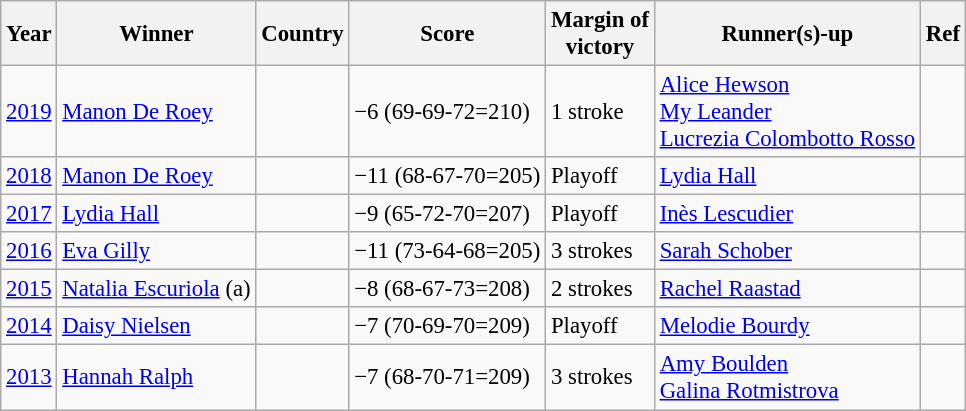<table class=wikitable style="font-size:95%">
<tr>
<th>Year</th>
<th>Winner</th>
<th>Country</th>
<th>Score</th>
<th>Margin of<br>victory</th>
<th>Runner(s)-up</th>
<th>Ref</th>
</tr>
<tr>
<td align=center><a href='#'>2019</a></td>
<td><a href='#'>Manon De Roey</a></td>
<td></td>
<td>−6 (69-69-72=210)</td>
<td>1 stroke</td>
<td> <a href='#'>Alice Hewson</a><br> <a href='#'>My Leander</a><br> <a href='#'>Lucrezia Colombotto Rosso</a></td>
<td></td>
</tr>
<tr>
<td align=center><a href='#'>2018</a></td>
<td><a href='#'>Manon De Roey</a></td>
<td></td>
<td>−11 (68-67-70=205)</td>
<td>Playoff</td>
<td> <a href='#'>Lydia Hall</a></td>
<td></td>
</tr>
<tr>
<td align=center><a href='#'>2017</a></td>
<td><a href='#'>Lydia Hall</a></td>
<td></td>
<td>−9 (65-72-70=207)</td>
<td>Playoff</td>
<td> <a href='#'>Inès Lescudier</a></td>
<td></td>
</tr>
<tr>
<td align=center><a href='#'>2016</a></td>
<td><a href='#'>Eva Gilly</a></td>
<td></td>
<td>−11 (73-64-68=205)</td>
<td>3 strokes</td>
<td> <a href='#'>Sarah Schober</a></td>
<td></td>
</tr>
<tr>
<td align=center><a href='#'>2015</a></td>
<td><a href='#'>Natalia Escuriola</a> (a)</td>
<td></td>
<td>−8 (68-67-73=208)</td>
<td>2 strokes</td>
<td> <a href='#'>Rachel Raastad</a></td>
<td></td>
</tr>
<tr>
<td align=center><a href='#'>2014</a></td>
<td><a href='#'>Daisy Nielsen</a></td>
<td></td>
<td>−7 (70-69-70=209)</td>
<td>Playoff</td>
<td> <a href='#'>Melodie Bourdy</a></td>
<td></td>
</tr>
<tr>
<td align=center><a href='#'>2013</a></td>
<td><a href='#'>Hannah Ralph</a></td>
<td></td>
<td>−7 (68-70-71=209)</td>
<td>3 strokes</td>
<td> <a href='#'>Amy Boulden</a><br> <a href='#'>Galina Rotmistrova</a></td>
<td></td>
</tr>
</table>
